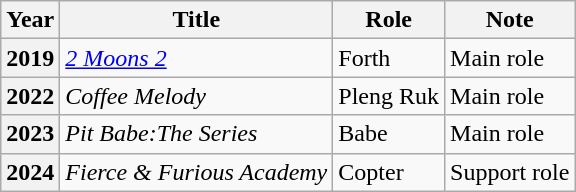<table class="wikitable sortable plainrowheaders">
<tr>
<th scope="col">Year</th>
<th scope="col">Title</th>
<th scope="col">Role</th>
<th scope="col">Note</th>
</tr>
<tr>
<th scope="row">2019</th>
<td><a href='#'><em>2 Moons 2</em></a></td>
<td>Forth</td>
<td>Main role</td>
</tr>
<tr>
<th scope="row">2022</th>
<td><em>Coffee Melody</em></td>
<td>Pleng Ruk</td>
<td>Main role</td>
</tr>
<tr>
<th scope="row">2023</th>
<td><em>Pit Babe:The Series</em></td>
<td>Babe</td>
<td>Main role</td>
</tr>
<tr>
<th scope="row">2024</th>
<td><em>Fierce & Furious Academy</em></td>
<td>Copter</td>
<td>Support role</td>
</tr>
</table>
